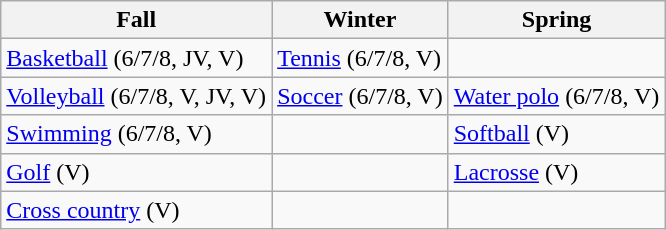<table class="wikitable">
<tr>
<th>Fall</th>
<th>Winter</th>
<th>Spring</th>
</tr>
<tr>
<td><a href='#'>Basketball</a> (6/7/8, JV, V)</td>
<td><a href='#'>Tennis</a> (6/7/8, V)</td>
</tr>
<tr>
<td><a href='#'>Volleyball</a> (6/7/8, V, JV, V)</td>
<td><a href='#'>Soccer</a> (6/7/8, V)</td>
<td><a href='#'>Water polo</a> (6/7/8, V)</td>
</tr>
<tr>
<td><a href='#'>Swimming</a> (6/7/8, V)</td>
<td></td>
<td><a href='#'>Softball</a> (V)</td>
</tr>
<tr>
<td><a href='#'>Golf</a> (V)</td>
<td></td>
<td><a href='#'>Lacrosse</a> (V)</td>
</tr>
<tr>
<td><a href='#'>Cross country</a> (V)</td>
<td></td>
</tr>
</table>
